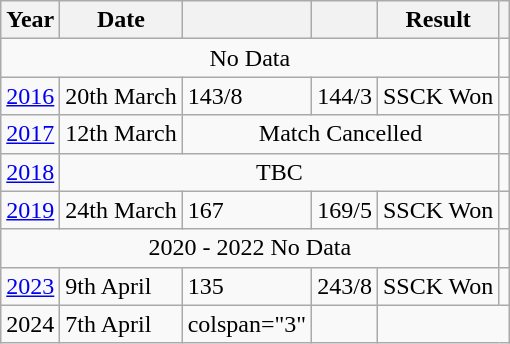<table class="wikitable">
<tr>
<th style="text-align: middle;">Year</th>
<th style="text-align: middle;">Date</th>
<th style="text-align: middle;"></th>
<th style="text-align: middle;"></th>
<th style="text-align: middle;">Result</th>
<th style="text-align: middle;"></th>
</tr>
<tr>
<td colspan="5" style="text-align: center;">No Data</td>
<td></td>
</tr>
<tr>
<td><a href='#'>2016</a></td>
<td>20th March</td>
<td>143/8</td>
<td>144/3</td>
<td>SSCK Won</td>
<td></td>
</tr>
<tr>
<td><a href='#'>2017</a></td>
<td>12th March</td>
<td colspan="3" style="text-align: center;">Match Cancelled</td>
<td></td>
</tr>
<tr>
<td><a href='#'>2018</a></td>
<td colspan="4" style="text-align: center;">TBC</td>
<td></td>
</tr>
<tr>
<td><a href='#'>2019</a></td>
<td>24th March</td>
<td>167</td>
<td>169/5</td>
<td>SSCK Won</td>
<td></td>
</tr>
<tr>
<td colspan="5"  style="text-align: center;">2020 - 2022 No Data</td>
<td></td>
</tr>
<tr>
<td><a href='#'>2023</a></td>
<td>9th April</td>
<td>135</td>
<td>243/8</td>
<td>SSCK Won</td>
<td></td>
</tr>
<tr>
<td>2024</td>
<td>7th April</td>
<td>colspan="3" </td>
<td></td>
</tr>
</table>
